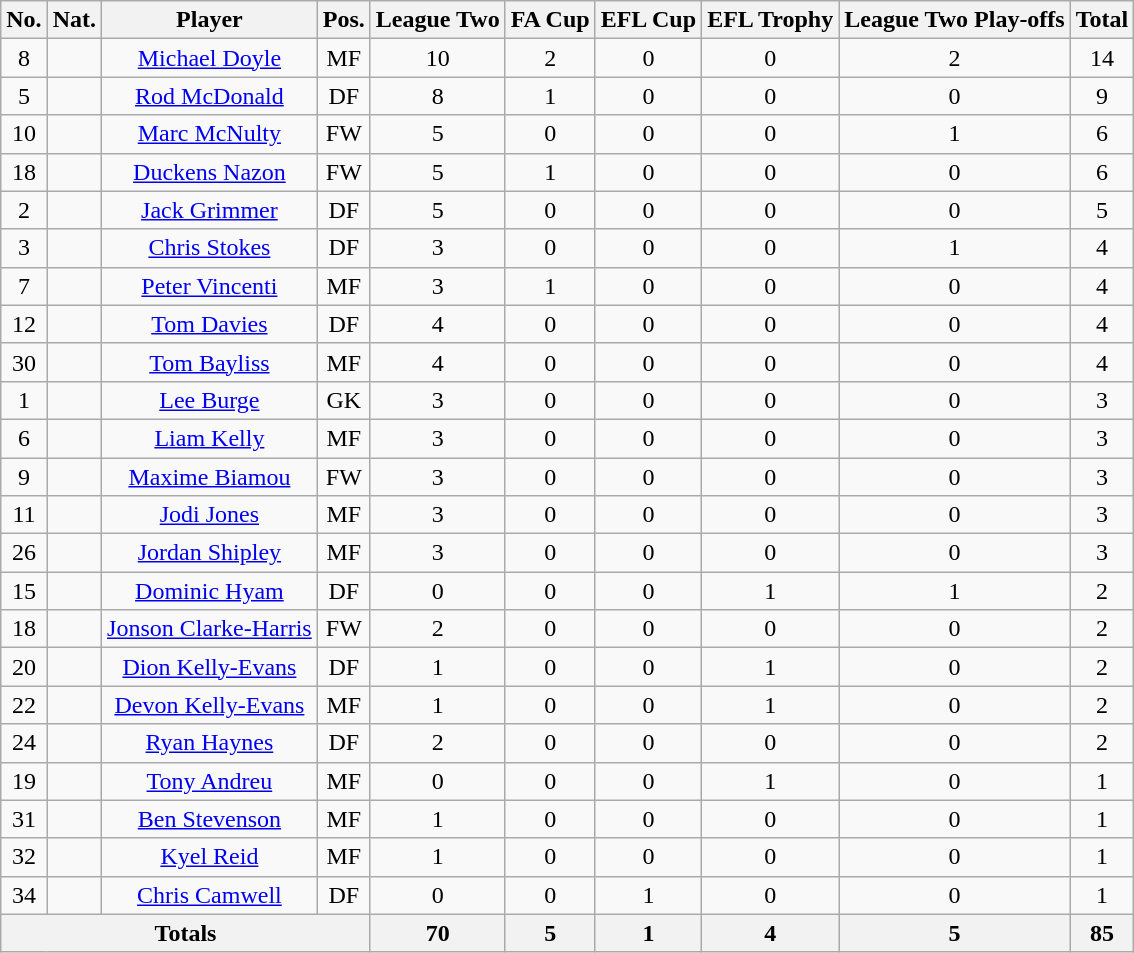<table class="wikitable sortable alternance" style="text-align:center">
<tr>
<th>No.</th>
<th>Nat.</th>
<th>Player</th>
<th>Pos.</th>
<th>League Two</th>
<th>FA Cup</th>
<th>EFL Cup</th>
<th>EFL Trophy</th>
<th>League Two Play-offs</th>
<th>Total</th>
</tr>
<tr>
<td>8</td>
<td></td>
<td><a href='#'>Michael Doyle</a></td>
<td>MF</td>
<td>10</td>
<td>2</td>
<td>0</td>
<td>0</td>
<td>2</td>
<td>14</td>
</tr>
<tr>
<td>5</td>
<td></td>
<td><a href='#'>Rod McDonald</a></td>
<td>DF</td>
<td>8</td>
<td>1</td>
<td>0</td>
<td>0</td>
<td>0</td>
<td>9</td>
</tr>
<tr>
<td>10</td>
<td></td>
<td><a href='#'>Marc McNulty</a></td>
<td>FW</td>
<td>5</td>
<td>0</td>
<td>0</td>
<td>0</td>
<td>1</td>
<td>6</td>
</tr>
<tr>
<td>18</td>
<td></td>
<td><a href='#'>Duckens Nazon</a></td>
<td>FW</td>
<td>5</td>
<td>1</td>
<td>0</td>
<td>0</td>
<td>0</td>
<td>6</td>
</tr>
<tr>
<td>2</td>
<td></td>
<td><a href='#'>Jack Grimmer</a></td>
<td>DF</td>
<td>5</td>
<td>0</td>
<td>0</td>
<td>0</td>
<td>0</td>
<td>5</td>
</tr>
<tr>
<td>3</td>
<td></td>
<td><a href='#'>Chris Stokes</a></td>
<td>DF</td>
<td>3</td>
<td>0</td>
<td>0</td>
<td>0</td>
<td>1</td>
<td>4</td>
</tr>
<tr>
<td>7</td>
<td></td>
<td><a href='#'>Peter Vincenti</a></td>
<td>MF</td>
<td>3</td>
<td>1</td>
<td>0</td>
<td>0</td>
<td>0</td>
<td>4</td>
</tr>
<tr>
<td>12</td>
<td></td>
<td><a href='#'>Tom Davies</a></td>
<td>DF</td>
<td>4</td>
<td>0</td>
<td>0</td>
<td>0</td>
<td>0</td>
<td>4</td>
</tr>
<tr>
<td>30</td>
<td></td>
<td><a href='#'>Tom Bayliss</a></td>
<td>MF</td>
<td>4</td>
<td>0</td>
<td>0</td>
<td>0</td>
<td>0</td>
<td>4</td>
</tr>
<tr>
<td>1</td>
<td></td>
<td><a href='#'>Lee Burge</a></td>
<td>GK</td>
<td>3</td>
<td>0</td>
<td>0</td>
<td>0</td>
<td>0</td>
<td>3</td>
</tr>
<tr>
<td>6</td>
<td></td>
<td><a href='#'>Liam Kelly</a></td>
<td>MF</td>
<td>3</td>
<td>0</td>
<td>0</td>
<td>0</td>
<td>0</td>
<td>3</td>
</tr>
<tr>
<td>9</td>
<td></td>
<td><a href='#'>Maxime Biamou</a></td>
<td>FW</td>
<td>3</td>
<td>0</td>
<td>0</td>
<td>0</td>
<td>0</td>
<td>3</td>
</tr>
<tr>
<td>11</td>
<td></td>
<td><a href='#'>Jodi Jones</a></td>
<td>MF</td>
<td>3</td>
<td>0</td>
<td>0</td>
<td>0</td>
<td>0</td>
<td>3</td>
</tr>
<tr>
<td>26</td>
<td></td>
<td><a href='#'>Jordan Shipley</a></td>
<td>MF</td>
<td>3</td>
<td>0</td>
<td>0</td>
<td>0</td>
<td>0</td>
<td>3</td>
</tr>
<tr>
<td>15</td>
<td></td>
<td><a href='#'>Dominic Hyam</a></td>
<td>DF</td>
<td>0</td>
<td>0</td>
<td>0</td>
<td>1</td>
<td>1</td>
<td>2</td>
</tr>
<tr>
<td>18</td>
<td></td>
<td><a href='#'>Jonson Clarke-Harris</a></td>
<td>FW</td>
<td>2</td>
<td>0</td>
<td>0</td>
<td>0</td>
<td>0</td>
<td>2</td>
</tr>
<tr>
<td>20</td>
<td></td>
<td><a href='#'>Dion Kelly-Evans</a></td>
<td>DF</td>
<td>1</td>
<td>0</td>
<td>0</td>
<td>1</td>
<td>0</td>
<td>2</td>
</tr>
<tr>
<td>22</td>
<td></td>
<td><a href='#'>Devon Kelly-Evans</a></td>
<td>MF</td>
<td>1</td>
<td>0</td>
<td>0</td>
<td>1</td>
<td>0</td>
<td>2</td>
</tr>
<tr>
<td>24</td>
<td></td>
<td><a href='#'>Ryan Haynes</a></td>
<td>DF</td>
<td>2</td>
<td>0</td>
<td>0</td>
<td>0</td>
<td>0</td>
<td>2</td>
</tr>
<tr>
<td>19</td>
<td></td>
<td><a href='#'>Tony Andreu</a></td>
<td>MF</td>
<td>0</td>
<td>0</td>
<td>0</td>
<td>1</td>
<td>0</td>
<td>1</td>
</tr>
<tr>
<td>31</td>
<td></td>
<td><a href='#'>Ben Stevenson</a></td>
<td>MF</td>
<td>1</td>
<td>0</td>
<td>0</td>
<td>0</td>
<td>0</td>
<td>1</td>
</tr>
<tr>
<td>32</td>
<td></td>
<td><a href='#'>Kyel Reid</a></td>
<td>MF</td>
<td>1</td>
<td>0</td>
<td>0</td>
<td>0</td>
<td>0</td>
<td>1</td>
</tr>
<tr>
<td>34</td>
<td></td>
<td><a href='#'>Chris Camwell</a></td>
<td>DF</td>
<td>0</td>
<td>0</td>
<td>1</td>
<td>0</td>
<td>0</td>
<td>1</td>
</tr>
<tr class="sortbottom">
<th colspan="4">Totals</th>
<th>70</th>
<th>5</th>
<th>1</th>
<th>4</th>
<th>5</th>
<th>85</th>
</tr>
</table>
